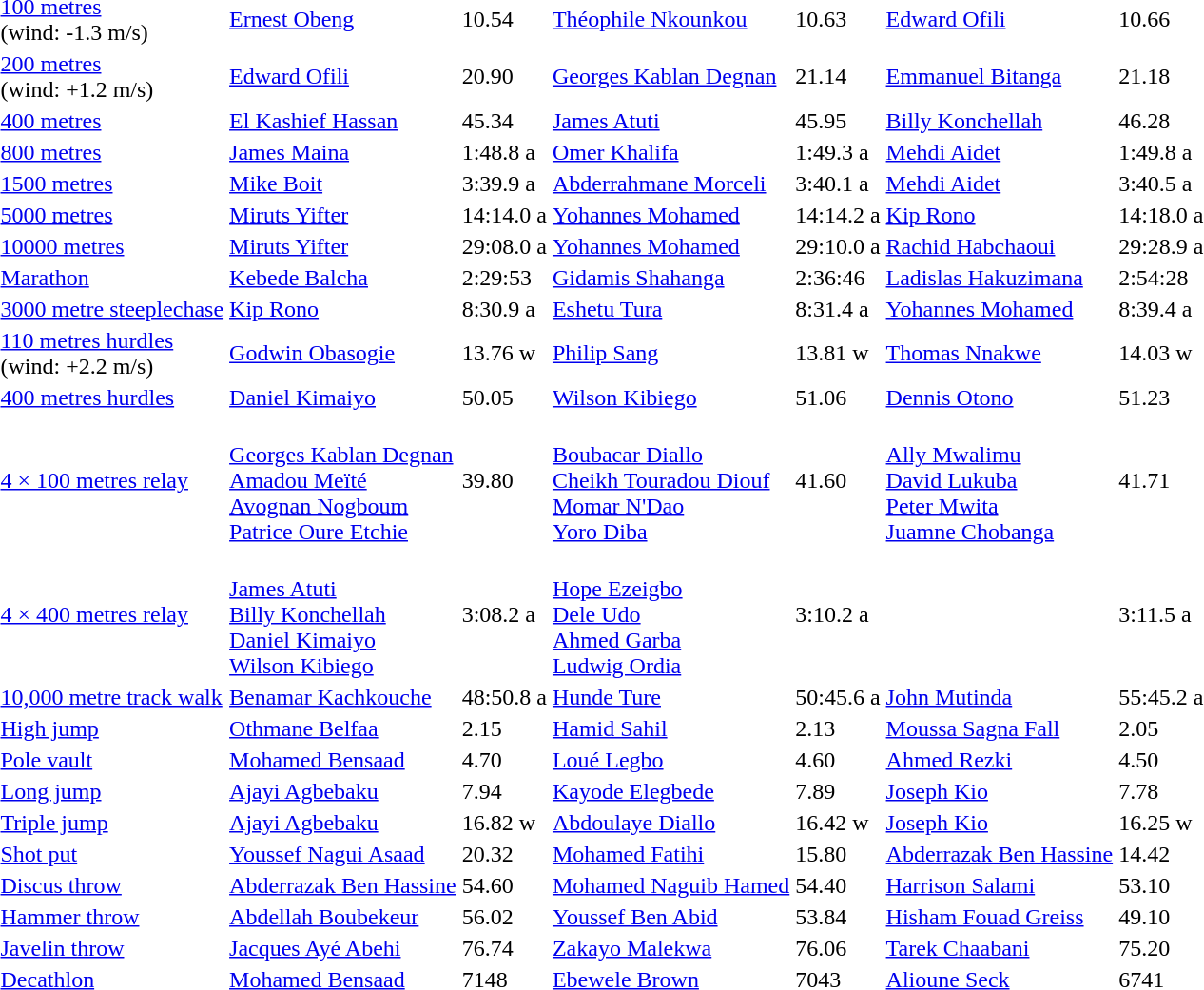<table>
<tr>
<td><a href='#'>100 metres</a><br>(wind: -1.3 m/s)</td>
<td><a href='#'>Ernest Obeng</a><br> </td>
<td>10.54</td>
<td><a href='#'>Théophile Nkounkou</a><br> </td>
<td>10.63</td>
<td><a href='#'>Edward Ofili</a><br> </td>
<td>10.66</td>
</tr>
<tr>
<td><a href='#'>200 metres</a><br>(wind: +1.2 m/s)</td>
<td><a href='#'>Edward Ofili</a><br> </td>
<td>20.90</td>
<td><a href='#'>Georges Kablan Degnan</a><br> </td>
<td>21.14</td>
<td><a href='#'>Emmanuel Bitanga</a><br> </td>
<td>21.18</td>
</tr>
<tr>
<td><a href='#'>400 metres</a></td>
<td><a href='#'>El Kashief Hassan</a><br> </td>
<td>45.34</td>
<td><a href='#'>James Atuti</a><br> </td>
<td>45.95</td>
<td><a href='#'>Billy Konchellah</a><br> </td>
<td>46.28</td>
</tr>
<tr>
<td><a href='#'>800 metres</a></td>
<td><a href='#'>James Maina</a><br> </td>
<td>1:48.8 a</td>
<td><a href='#'>Omer Khalifa</a><br> </td>
<td>1:49.3 a</td>
<td><a href='#'>Mehdi Aidet</a><br> </td>
<td>1:49.8 a</td>
</tr>
<tr>
<td><a href='#'>1500 metres</a></td>
<td><a href='#'>Mike Boit</a><br> </td>
<td>3:39.9 a</td>
<td><a href='#'>Abderrahmane Morceli</a><br> </td>
<td>3:40.1 a</td>
<td><a href='#'>Mehdi Aidet</a><br> </td>
<td>3:40.5 a</td>
</tr>
<tr>
<td><a href='#'>5000 metres</a></td>
<td><a href='#'>Miruts Yifter</a><br> </td>
<td>14:14.0 a</td>
<td><a href='#'>Yohannes Mohamed</a><br> </td>
<td>14:14.2 a</td>
<td><a href='#'>Kip Rono</a><br> </td>
<td>14:18.0 a</td>
</tr>
<tr>
<td><a href='#'>10000 metres</a></td>
<td><a href='#'>Miruts Yifter</a><br> </td>
<td>29:08.0 a</td>
<td><a href='#'>Yohannes Mohamed</a><br> </td>
<td>29:10.0 a</td>
<td><a href='#'>Rachid Habchaoui</a><br> </td>
<td>29:28.9 a</td>
</tr>
<tr>
<td><a href='#'>Marathon</a></td>
<td><a href='#'>Kebede Balcha</a><br> </td>
<td>2:29:53</td>
<td><a href='#'>Gidamis Shahanga</a><br> </td>
<td>2:36:46</td>
<td><a href='#'>Ladislas Hakuzimana</a><br> </td>
<td>2:54:28</td>
</tr>
<tr>
<td><a href='#'>3000 metre steeplechase</a></td>
<td><a href='#'>Kip Rono</a><br> </td>
<td>8:30.9 a</td>
<td><a href='#'>Eshetu Tura</a><br> </td>
<td>8:31.4 a</td>
<td><a href='#'>Yohannes Mohamed</a><br> </td>
<td>8:39.4 a</td>
</tr>
<tr>
<td><a href='#'>110 metres hurdles</a><br>(wind: +2.2 m/s)</td>
<td><a href='#'>Godwin Obasogie</a><br> </td>
<td>13.76 w</td>
<td><a href='#'>Philip Sang</a><br> </td>
<td>13.81 w</td>
<td><a href='#'>Thomas Nnakwe</a><br> </td>
<td>14.03 w</td>
</tr>
<tr>
<td><a href='#'>400 metres hurdles</a></td>
<td><a href='#'>Daniel Kimaiyo</a><br> </td>
<td>50.05</td>
<td><a href='#'>Wilson Kibiego</a><br> </td>
<td>51.06</td>
<td><a href='#'>Dennis Otono</a><br> </td>
<td>51.23</td>
</tr>
<tr>
<td><a href='#'>4 × 100 metres relay</a></td>
<td><br><a href='#'>Georges Kablan Degnan</a><br><a href='#'>Amadou Meïté</a><br><a href='#'>Avognan Nogboum</a><br><a href='#'>Patrice Oure Etchie</a></td>
<td>39.80</td>
<td><br><a href='#'>Boubacar Diallo</a><br><a href='#'>Cheikh Touradou Diouf</a><br><a href='#'>Momar N'Dao</a><br><a href='#'>Yoro Diba</a></td>
<td>41.60</td>
<td><br><a href='#'>Ally Mwalimu</a><br><a href='#'>David Lukuba</a><br><a href='#'>Peter Mwita</a><br><a href='#'>Juamne Chobanga</a></td>
<td>41.71</td>
</tr>
<tr>
<td><a href='#'>4 × 400 metres relay</a></td>
<td><br><a href='#'>James Atuti</a><br><a href='#'>Billy Konchellah</a><br><a href='#'>Daniel Kimaiyo</a><br><a href='#'>Wilson Kibiego</a></td>
<td>3:08.2 a</td>
<td><br><a href='#'>Hope Ezeigbo</a><br><a href='#'>Dele Udo</a><br><a href='#'>Ahmed Garba</a><br><a href='#'>Ludwig Ordia</a></td>
<td>3:10.2 a</td>
<td></td>
<td>3:11.5 a</td>
</tr>
<tr>
<td><a href='#'>10,000 metre track walk</a></td>
<td><a href='#'>Benamar Kachkouche</a><br> </td>
<td>48:50.8 a</td>
<td><a href='#'>Hunde Ture</a><br> </td>
<td>50:45.6 a</td>
<td><a href='#'>John Mutinda</a><br> </td>
<td>55:45.2 a</td>
</tr>
<tr>
<td><a href='#'>High jump</a></td>
<td><a href='#'>Othmane Belfaa</a><br> </td>
<td>2.15</td>
<td><a href='#'>Hamid Sahil</a><br> </td>
<td>2.13</td>
<td><a href='#'>Moussa Sagna Fall</a><br> </td>
<td>2.05</td>
</tr>
<tr>
<td><a href='#'>Pole vault</a></td>
<td><a href='#'>Mohamed Bensaad</a><br> </td>
<td>4.70</td>
<td><a href='#'>Loué Legbo</a><br> </td>
<td>4.60</td>
<td><a href='#'>Ahmed Rezki</a><br> </td>
<td>4.50</td>
</tr>
<tr>
<td><a href='#'>Long jump</a></td>
<td><a href='#'>Ajayi Agbebaku</a><br> </td>
<td>7.94</td>
<td><a href='#'>Kayode Elegbede</a><br> </td>
<td>7.89</td>
<td><a href='#'>Joseph Kio</a><br> </td>
<td>7.78</td>
</tr>
<tr>
<td><a href='#'>Triple jump</a></td>
<td><a href='#'>Ajayi Agbebaku</a><br> </td>
<td>16.82 w</td>
<td><a href='#'>Abdoulaye Diallo</a><br> </td>
<td>16.42 w</td>
<td><a href='#'>Joseph Kio</a><br> </td>
<td>16.25 w</td>
</tr>
<tr>
<td><a href='#'>Shot put</a></td>
<td><a href='#'>Youssef Nagui Asaad</a><br> </td>
<td>20.32</td>
<td><a href='#'>Mohamed Fatihi</a><br> </td>
<td>15.80</td>
<td><a href='#'>Abderrazak Ben Hassine</a><br> </td>
<td>14.42</td>
</tr>
<tr>
<td><a href='#'>Discus throw</a></td>
<td><a href='#'>Abderrazak Ben Hassine</a><br> </td>
<td>54.60</td>
<td><a href='#'>Mohamed Naguib Hamed</a><br> </td>
<td>54.40</td>
<td><a href='#'>Harrison Salami</a><br> </td>
<td>53.10</td>
</tr>
<tr>
<td><a href='#'>Hammer throw</a></td>
<td><a href='#'>Abdellah Boubekeur</a><br> </td>
<td>56.02</td>
<td><a href='#'>Youssef Ben Abid</a><br> </td>
<td>53.84</td>
<td><a href='#'>Hisham Fouad Greiss</a><br> </td>
<td>49.10</td>
</tr>
<tr>
<td><a href='#'>Javelin throw</a></td>
<td><a href='#'>Jacques Ayé Abehi</a><br> </td>
<td>76.74</td>
<td><a href='#'>Zakayo Malekwa</a><br> </td>
<td>76.06</td>
<td><a href='#'>Tarek Chaabani</a><br> </td>
<td>75.20</td>
</tr>
<tr>
<td><a href='#'>Decathlon</a></td>
<td><a href='#'>Mohamed Bensaad</a><br> </td>
<td>7148</td>
<td><a href='#'>Ebewele Brown</a><br> </td>
<td>7043</td>
<td><a href='#'>Alioune Seck</a><br> </td>
<td>6741</td>
</tr>
</table>
